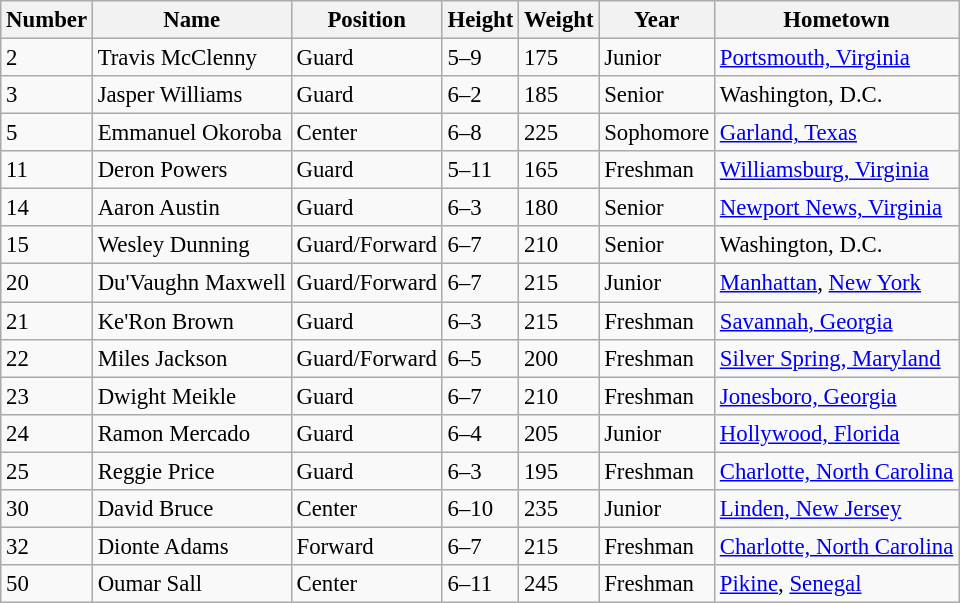<table class="wikitable" style="font-size: 95%;">
<tr>
<th>Number</th>
<th>Name</th>
<th>Position</th>
<th>Height</th>
<th>Weight</th>
<th>Year</th>
<th>Hometown</th>
</tr>
<tr>
<td>2</td>
<td>Travis McClenny</td>
<td>Guard</td>
<td>5–9</td>
<td>175</td>
<td>Junior</td>
<td><a href='#'>Portsmouth, Virginia</a></td>
</tr>
<tr>
<td>3</td>
<td>Jasper Williams</td>
<td>Guard</td>
<td>6–2</td>
<td>185</td>
<td>Senior</td>
<td>Washington, D.C.</td>
</tr>
<tr>
<td>5</td>
<td>Emmanuel Okoroba</td>
<td>Center</td>
<td>6–8</td>
<td>225</td>
<td>Sophomore</td>
<td><a href='#'>Garland, Texas</a></td>
</tr>
<tr>
<td>11</td>
<td>Deron Powers</td>
<td>Guard</td>
<td>5–11</td>
<td>165</td>
<td>Freshman</td>
<td><a href='#'>Williamsburg, Virginia</a></td>
</tr>
<tr>
<td>14</td>
<td>Aaron Austin</td>
<td>Guard</td>
<td>6–3</td>
<td>180</td>
<td>Senior</td>
<td><a href='#'>Newport News, Virginia</a></td>
</tr>
<tr>
<td>15</td>
<td>Wesley Dunning</td>
<td>Guard/Forward</td>
<td>6–7</td>
<td>210</td>
<td>Senior</td>
<td>Washington, D.C.</td>
</tr>
<tr>
<td>20</td>
<td>Du'Vaughn Maxwell</td>
<td>Guard/Forward</td>
<td>6–7</td>
<td>215</td>
<td>Junior</td>
<td><a href='#'>Manhattan</a>, <a href='#'>New York</a></td>
</tr>
<tr>
<td>21</td>
<td>Ke'Ron Brown</td>
<td>Guard</td>
<td>6–3</td>
<td>215</td>
<td>Freshman</td>
<td><a href='#'>Savannah, Georgia</a></td>
</tr>
<tr>
<td>22</td>
<td>Miles Jackson</td>
<td>Guard/Forward</td>
<td>6–5</td>
<td>200</td>
<td>Freshman</td>
<td><a href='#'>Silver Spring, Maryland</a></td>
</tr>
<tr>
<td>23</td>
<td>Dwight Meikle</td>
<td>Guard</td>
<td>6–7</td>
<td>210</td>
<td>Freshman</td>
<td><a href='#'>Jonesboro, Georgia</a></td>
</tr>
<tr>
<td>24</td>
<td>Ramon Mercado</td>
<td>Guard</td>
<td>6–4</td>
<td>205</td>
<td>Junior</td>
<td><a href='#'>Hollywood, Florida</a></td>
</tr>
<tr>
<td>25</td>
<td>Reggie Price</td>
<td>Guard</td>
<td>6–3</td>
<td>195</td>
<td>Freshman</td>
<td><a href='#'>Charlotte, North Carolina</a></td>
</tr>
<tr>
<td>30</td>
<td>David Bruce</td>
<td>Center</td>
<td>6–10</td>
<td>235</td>
<td>Junior</td>
<td><a href='#'>Linden, New Jersey</a></td>
</tr>
<tr>
<td>32</td>
<td>Dionte Adams</td>
<td>Forward</td>
<td>6–7</td>
<td>215</td>
<td>Freshman</td>
<td><a href='#'>Charlotte, North Carolina</a></td>
</tr>
<tr>
<td>50</td>
<td>Oumar Sall</td>
<td>Center</td>
<td>6–11</td>
<td>245</td>
<td>Freshman</td>
<td><a href='#'>Pikine</a>, <a href='#'>Senegal</a></td>
</tr>
</table>
